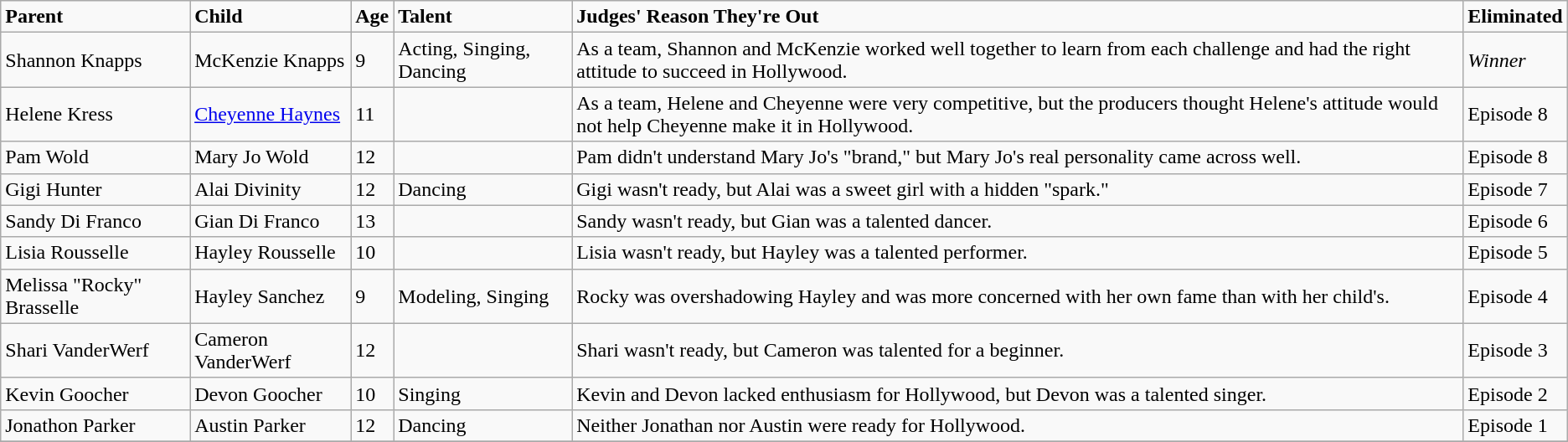<table class="wikitable" style="text-align:left">
<tr>
<td><strong>Parent</strong></td>
<td><strong>Child</strong></td>
<td><strong>Age</strong></td>
<td><strong>Talent</strong></td>
<td><strong>Judges' Reason They're Out</strong></td>
<td><strong>Eliminated</strong></td>
</tr>
<tr>
<td>Shannon Knapps</td>
<td>McKenzie Knapps</td>
<td>9</td>
<td>Acting, Singing, Dancing</td>
<td>As a team, Shannon and McKenzie worked well together to learn from each challenge and had the right attitude to succeed in Hollywood.</td>
<td><em>Winner</em></td>
</tr>
<tr>
<td>Helene Kress</td>
<td><a href='#'>Cheyenne Haynes</a></td>
<td>11</td>
<td></td>
<td>As a team, Helene and Cheyenne were very competitive, but the producers thought Helene's attitude would not help Cheyenne make it in Hollywood.</td>
<td>Episode 8</td>
</tr>
<tr>
<td>Pam Wold</td>
<td>Mary Jo Wold</td>
<td>12</td>
<td></td>
<td>Pam didn't understand Mary Jo's "brand," but Mary Jo's real personality came across well.</td>
<td>Episode 8</td>
</tr>
<tr>
<td>Gigi Hunter</td>
<td>Alai Divinity</td>
<td>12</td>
<td>Dancing</td>
<td>Gigi wasn't ready, but Alai was a sweet girl with a hidden "spark."</td>
<td>Episode 7</td>
</tr>
<tr>
<td>Sandy Di Franco</td>
<td>Gian Di Franco</td>
<td>13</td>
<td></td>
<td>Sandy wasn't ready, but Gian was a talented dancer.</td>
<td>Episode 6</td>
</tr>
<tr>
<td>Lisia Rousselle</td>
<td>Hayley Rousselle</td>
<td>10</td>
<td></td>
<td>Lisia wasn't ready, but Hayley was a talented performer.</td>
<td>Episode 5</td>
</tr>
<tr>
<td>Melissa "Rocky" Brasselle</td>
<td>Hayley Sanchez</td>
<td>9</td>
<td>Modeling, Singing</td>
<td>Rocky was overshadowing Hayley and was more concerned with her own fame than with her child's.</td>
<td>Episode 4</td>
</tr>
<tr>
<td>Shari VanderWerf</td>
<td>Cameron VanderWerf</td>
<td>12</td>
<td></td>
<td>Shari wasn't ready, but Cameron was talented for a beginner.</td>
<td>Episode 3</td>
</tr>
<tr>
<td>Kevin Goocher</td>
<td>Devon Goocher</td>
<td>10</td>
<td>Singing</td>
<td>Kevin and Devon lacked enthusiasm for Hollywood, but Devon was a talented singer.</td>
<td>Episode 2</td>
</tr>
<tr>
<td>Jonathon Parker</td>
<td>Austin Parker</td>
<td>12</td>
<td>Dancing</td>
<td>Neither Jonathan nor Austin were ready for Hollywood.</td>
<td>Episode 1</td>
</tr>
<tr>
</tr>
</table>
